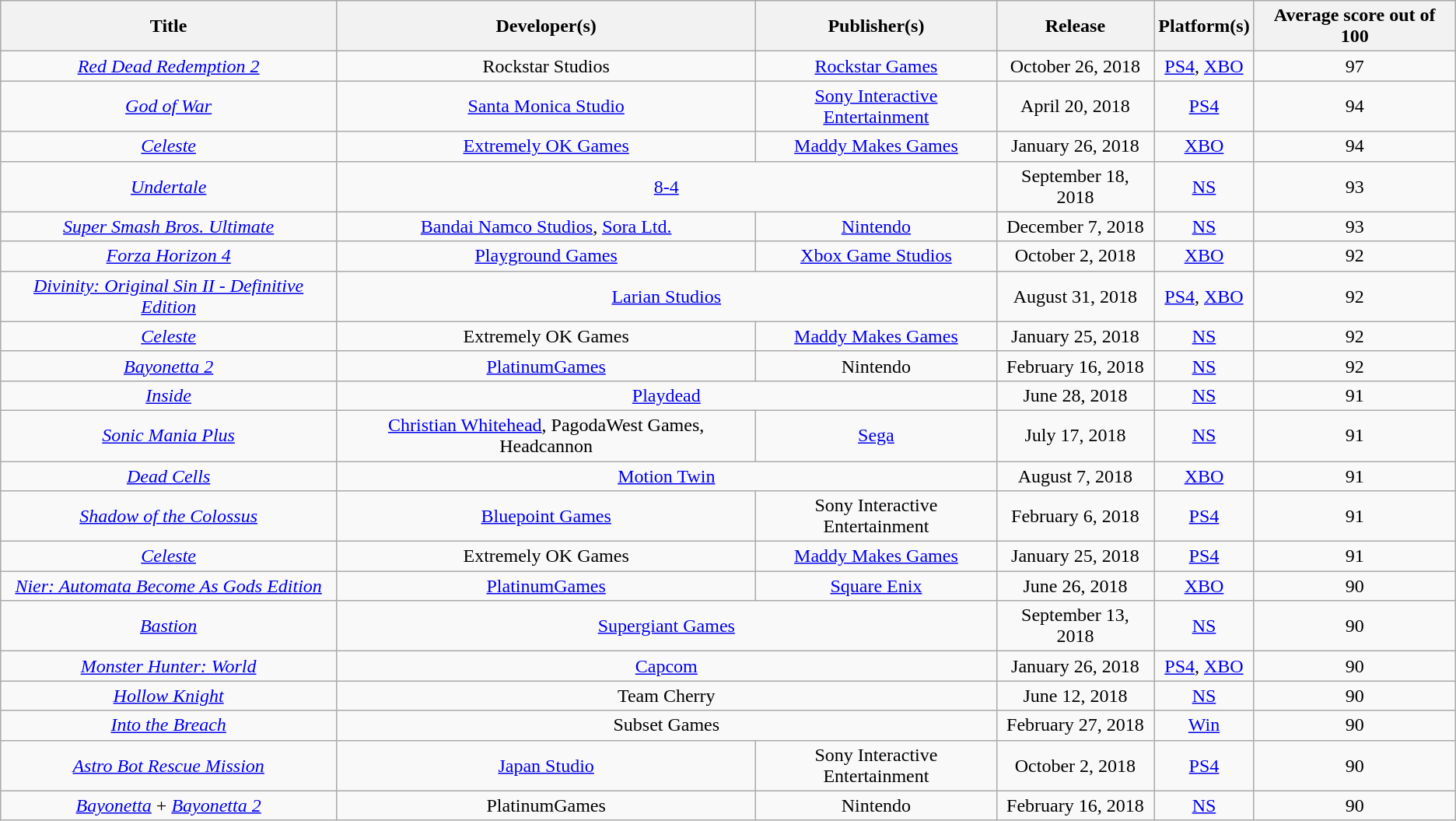<table class="wikitable sortable" style="text-align:center;">
<tr>
<th>Title</th>
<th>Developer(s)</th>
<th>Publisher(s)</th>
<th>Release</th>
<th>Platform(s)</th>
<th>Average score out of 100</th>
</tr>
<tr>
<td><em><a href='#'>Red Dead Redemption 2</a></em></td>
<td>Rockstar Studios</td>
<td><a href='#'>Rockstar Games</a></td>
<td>October 26, 2018</td>
<td><a href='#'>PS4</a>, <a href='#'>XBO</a></td>
<td>97</td>
</tr>
<tr>
<td><em><a href='#'>God of War</a></em></td>
<td><a href='#'>Santa Monica Studio</a></td>
<td><a href='#'>Sony Interactive Entertainment</a></td>
<td>April 20, 2018</td>
<td><a href='#'>PS4</a></td>
<td>94</td>
</tr>
<tr>
<td><em><a href='#'>Celeste</a></em></td>
<td><a href='#'>Extremely OK Games</a></td>
<td><a href='#'>Maddy Makes Games</a></td>
<td>January 26, 2018</td>
<td><a href='#'>XBO</a></td>
<td>94</td>
</tr>
<tr>
<td><em><a href='#'>Undertale</a></em></td>
<td colspan="2"><a href='#'>8-4</a></td>
<td>September 18, 2018</td>
<td><a href='#'>NS</a></td>
<td>93</td>
</tr>
<tr>
<td><em><a href='#'>Super Smash Bros. Ultimate</a></em></td>
<td><a href='#'>Bandai Namco Studios</a>, <a href='#'>Sora Ltd.</a></td>
<td><a href='#'>Nintendo</a></td>
<td>December 7, 2018</td>
<td><a href='#'>NS</a></td>
<td>93</td>
</tr>
<tr>
<td><em><a href='#'>Forza Horizon 4</a></em></td>
<td><a href='#'>Playground Games</a></td>
<td><a href='#'>Xbox Game Studios</a></td>
<td>October 2, 2018</td>
<td><a href='#'>XBO</a></td>
<td>92</td>
</tr>
<tr>
<td><em><a href='#'>Divinity: Original Sin II - Definitive Edition</a></em></td>
<td colspan="2"><a href='#'>Larian Studios</a></td>
<td>August 31, 2018</td>
<td><a href='#'>PS4</a>, <a href='#'>XBO</a></td>
<td>92</td>
</tr>
<tr>
<td><em><a href='#'>Celeste</a></em></td>
<td>Extremely OK Games</td>
<td><a href='#'>Maddy Makes Games</a></td>
<td>January 25, 2018</td>
<td><a href='#'>NS</a></td>
<td>92</td>
</tr>
<tr>
<td><em><a href='#'>Bayonetta 2</a></em></td>
<td><a href='#'>PlatinumGames</a></td>
<td>Nintendo</td>
<td>February 16, 2018</td>
<td><a href='#'>NS</a></td>
<td>92</td>
</tr>
<tr>
<td><em><a href='#'>Inside</a></em></td>
<td colspan="2"><a href='#'>Playdead</a></td>
<td>June 28, 2018</td>
<td><a href='#'>NS</a></td>
<td>91</td>
</tr>
<tr>
<td><em><a href='#'>Sonic Mania Plus</a></em></td>
<td><a href='#'>Christian Whitehead</a>, PagodaWest Games, Headcannon</td>
<td><a href='#'>Sega</a></td>
<td>July 17, 2018</td>
<td><a href='#'>NS</a></td>
<td>91</td>
</tr>
<tr>
<td><em><a href='#'>Dead Cells</a></em></td>
<td colspan="2"><a href='#'>Motion Twin</a></td>
<td>August 7, 2018</td>
<td><a href='#'>XBO</a></td>
<td>91</td>
</tr>
<tr>
<td><em><a href='#'>Shadow of the Colossus</a></em></td>
<td><a href='#'>Bluepoint Games</a></td>
<td>Sony Interactive Entertainment</td>
<td>February 6, 2018</td>
<td><a href='#'>PS4</a></td>
<td>91</td>
</tr>
<tr>
<td><em><a href='#'>Celeste</a></em></td>
<td>Extremely OK Games</td>
<td><a href='#'>Maddy Makes Games</a></td>
<td>January 25, 2018</td>
<td><a href='#'>PS4</a></td>
<td>91</td>
</tr>
<tr>
<td><em><a href='#'>Nier: Automata Become As Gods Edition</a></em></td>
<td><a href='#'>PlatinumGames</a></td>
<td><a href='#'>Square Enix</a></td>
<td>June 26, 2018</td>
<td><a href='#'>XBO</a></td>
<td>90</td>
</tr>
<tr>
<td><a href='#'><em>Bastion</em></a></td>
<td colspan="2"><a href='#'>Supergiant Games</a></td>
<td>September 13, 2018</td>
<td><a href='#'>NS</a></td>
<td>90</td>
</tr>
<tr>
<td><em><a href='#'>Monster Hunter: World</a></em></td>
<td colspan="2"><a href='#'>Capcom</a></td>
<td>January 26, 2018</td>
<td><a href='#'>PS4</a>, <a href='#'>XBO</a></td>
<td>90</td>
</tr>
<tr>
<td><em><a href='#'>Hollow Knight</a></em></td>
<td colspan="2">Team Cherry</td>
<td>June 12, 2018</td>
<td><a href='#'>NS</a></td>
<td>90</td>
</tr>
<tr>
<td><em><a href='#'>Into the Breach</a></em></td>
<td colspan="2">Subset Games</td>
<td>February 27, 2018</td>
<td><a href='#'>Win</a></td>
<td>90</td>
</tr>
<tr>
<td><em><a href='#'>Astro Bot Rescue Mission</a></em></td>
<td><a href='#'>Japan Studio</a></td>
<td>Sony Interactive Entertainment</td>
<td>October 2, 2018</td>
<td><a href='#'>PS4</a></td>
<td>90</td>
</tr>
<tr>
<td><em><a href='#'>Bayonetta</a></em> + <em><a href='#'>Bayonetta 2</a></em></td>
<td>PlatinumGames</td>
<td>Nintendo</td>
<td>February 16, 2018</td>
<td><a href='#'>NS</a></td>
<td>90</td>
</tr>
</table>
